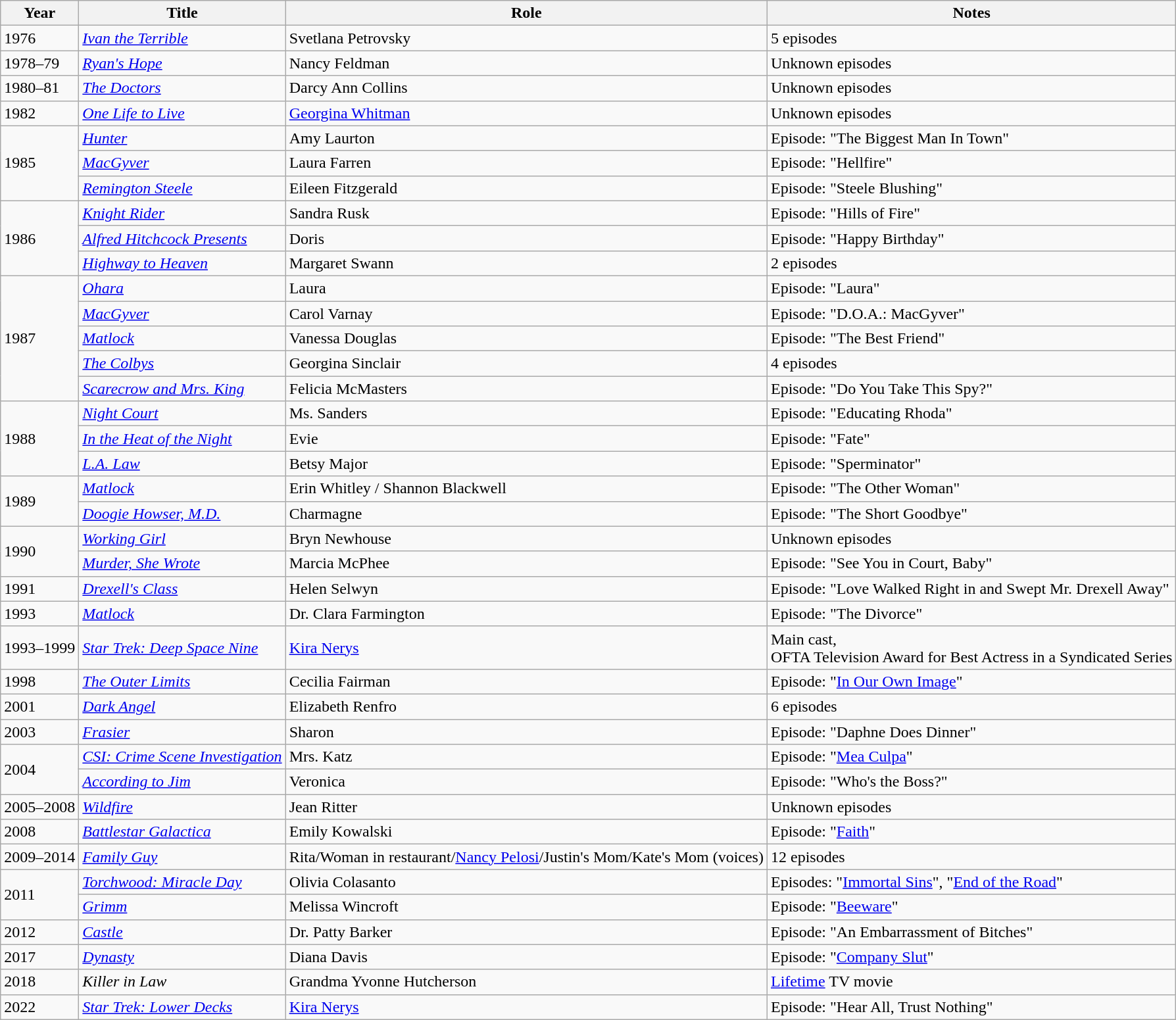<table class="wikitable sortable">
<tr>
<th>Year</th>
<th>Title</th>
<th>Role</th>
<th class="unsortable">Notes</th>
</tr>
<tr>
<td>1976</td>
<td><em><a href='#'>Ivan the Terrible</a></em></td>
<td>Svetlana Petrovsky</td>
<td>5 episodes</td>
</tr>
<tr>
<td>1978–79</td>
<td><em><a href='#'>Ryan's Hope</a></em></td>
<td>Nancy Feldman</td>
<td>Unknown episodes</td>
</tr>
<tr>
<td>1980–81</td>
<td><em><a href='#'>The Doctors</a></em></td>
<td>Darcy Ann Collins</td>
<td>Unknown episodes</td>
</tr>
<tr>
<td>1982</td>
<td><em><a href='#'>One Life to Live</a></em></td>
<td><a href='#'>Georgina Whitman</a></td>
<td>Unknown episodes</td>
</tr>
<tr>
<td rowspan=3>1985</td>
<td><em><a href='#'>Hunter</a></em></td>
<td>Amy Laurton</td>
<td>Episode: "The Biggest Man In Town"</td>
</tr>
<tr>
<td><em><a href='#'>MacGyver</a></em></td>
<td>Laura Farren</td>
<td>Episode: "Hellfire"</td>
</tr>
<tr>
<td><em><a href='#'>Remington Steele</a></em></td>
<td>Eileen Fitzgerald</td>
<td>Episode: "Steele Blushing"</td>
</tr>
<tr>
<td rowspan=3>1986</td>
<td><em><a href='#'>Knight Rider</a></em></td>
<td>Sandra Rusk</td>
<td>Episode: "Hills of Fire"</td>
</tr>
<tr>
<td><em><a href='#'>Alfred Hitchcock Presents</a></em></td>
<td>Doris</td>
<td>Episode: "Happy Birthday"</td>
</tr>
<tr>
<td><em><a href='#'>Highway to Heaven</a></em></td>
<td>Margaret Swann</td>
<td>2 episodes</td>
</tr>
<tr>
<td rowspan=5>1987</td>
<td><em><a href='#'>Ohara</a></em></td>
<td>Laura</td>
<td>Episode: "Laura"</td>
</tr>
<tr>
<td><em><a href='#'>MacGyver</a></em></td>
<td>Carol Varnay</td>
<td>Episode: "D.O.A.: MacGyver"</td>
</tr>
<tr>
<td><em><a href='#'>Matlock</a></em></td>
<td>Vanessa Douglas</td>
<td>Episode: "The Best Friend"</td>
</tr>
<tr>
<td><em><a href='#'>The Colbys</a></em></td>
<td>Georgina Sinclair</td>
<td>4 episodes</td>
</tr>
<tr>
<td><em><a href='#'>Scarecrow and Mrs. King</a></em></td>
<td>Felicia McMasters</td>
<td>Episode: "Do You Take This Spy?"</td>
</tr>
<tr>
<td rowspan=3>1988</td>
<td><em><a href='#'>Night Court</a></em></td>
<td>Ms. Sanders</td>
<td>Episode: "Educating Rhoda"</td>
</tr>
<tr>
<td><em><a href='#'>In the Heat of the Night</a></em></td>
<td>Evie</td>
<td>Episode: "Fate"</td>
</tr>
<tr>
<td><em><a href='#'>L.A. Law</a></em></td>
<td>Betsy Major</td>
<td>Episode: "Sperminator"</td>
</tr>
<tr>
<td rowspan=2>1989</td>
<td><em><a href='#'>Matlock</a></em></td>
<td>Erin Whitley / Shannon Blackwell</td>
<td>Episode: "The Other Woman"</td>
</tr>
<tr>
<td><em><a href='#'>Doogie Howser, M.D.</a></em></td>
<td>Charmagne</td>
<td>Episode: "The Short Goodbye"</td>
</tr>
<tr>
<td rowspan=2>1990</td>
<td><em><a href='#'>Working Girl</a></em></td>
<td>Bryn Newhouse</td>
<td>Unknown episodes</td>
</tr>
<tr>
<td><em><a href='#'>Murder, She Wrote</a></em></td>
<td>Marcia McPhee</td>
<td>Episode: "See You in Court, Baby"</td>
</tr>
<tr>
<td>1991</td>
<td><em><a href='#'>Drexell's Class</a></em></td>
<td>Helen Selwyn</td>
<td>Episode: "Love Walked Right in and Swept Mr. Drexell Away"</td>
</tr>
<tr>
<td>1993</td>
<td><em><a href='#'>Matlock</a></em></td>
<td>Dr. Clara Farmington</td>
<td>Episode: "The Divorce"</td>
</tr>
<tr>
<td>1993–1999</td>
<td><em><a href='#'>Star Trek: Deep Space Nine</a></em></td>
<td><a href='#'>Kira Nerys</a></td>
<td>Main cast,<br>OFTA Television Award for Best Actress in a Syndicated Series</td>
</tr>
<tr>
<td>1998</td>
<td><em><a href='#'>The Outer Limits</a></em></td>
<td>Cecilia Fairman</td>
<td>Episode: "<a href='#'>In Our Own Image</a>"</td>
</tr>
<tr>
<td>2001</td>
<td><em><a href='#'>Dark Angel</a></em></td>
<td>Elizabeth Renfro</td>
<td>6 episodes</td>
</tr>
<tr>
<td>2003</td>
<td><em><a href='#'>Frasier</a></em></td>
<td>Sharon</td>
<td>Episode: "Daphne Does Dinner"</td>
</tr>
<tr>
<td rowspan=2>2004</td>
<td><em><a href='#'>CSI: Crime Scene Investigation</a></em></td>
<td>Mrs. Katz</td>
<td>Episode: "<a href='#'>Mea Culpa</a>"</td>
</tr>
<tr>
<td><em><a href='#'>According to Jim</a></em></td>
<td>Veronica</td>
<td>Episode: "Who's the Boss?"</td>
</tr>
<tr>
<td>2005–2008</td>
<td><em><a href='#'>Wildfire</a></em></td>
<td>Jean Ritter</td>
<td>Unknown episodes</td>
</tr>
<tr>
<td>2008</td>
<td><em><a href='#'>Battlestar Galactica</a></em></td>
<td>Emily Kowalski</td>
<td>Episode: "<a href='#'>Faith</a>"</td>
</tr>
<tr>
<td>2009–2014</td>
<td><em><a href='#'>Family Guy</a></em></td>
<td>Rita/Woman in restaurant/<a href='#'>Nancy Pelosi</a>/Justin's Mom/Kate's Mom (voices)</td>
<td>12 episodes</td>
</tr>
<tr>
<td rowspan=2>2011</td>
<td><em><a href='#'>Torchwood: Miracle Day</a></em></td>
<td>Olivia Colasanto</td>
<td>Episodes: "<a href='#'>Immortal Sins</a>", "<a href='#'>End of the Road</a>"</td>
</tr>
<tr>
<td><em><a href='#'>Grimm</a></em></td>
<td>Melissa Wincroft</td>
<td>Episode: "<a href='#'>Beeware</a>"</td>
</tr>
<tr>
<td>2012</td>
<td><a href='#'><em>Castle</em></a></td>
<td>Dr. Patty Barker</td>
<td>Episode: "An Embarrassment of Bitches"</td>
</tr>
<tr>
<td>2017</td>
<td><em><a href='#'>Dynasty</a></em></td>
<td>Diana Davis</td>
<td>Episode: "<a href='#'>Company Slut</a>"</td>
</tr>
<tr>
<td>2018</td>
<td><em>Killer in Law</em></td>
<td>Grandma Yvonne Hutcherson</td>
<td><a href='#'>Lifetime</a> TV movie</td>
</tr>
<tr>
<td>2022</td>
<td><em><a href='#'>Star Trek: Lower Decks</a></em></td>
<td><a href='#'>Kira Nerys</a></td>
<td>Episode: "Hear All, Trust Nothing"</td>
</tr>
</table>
